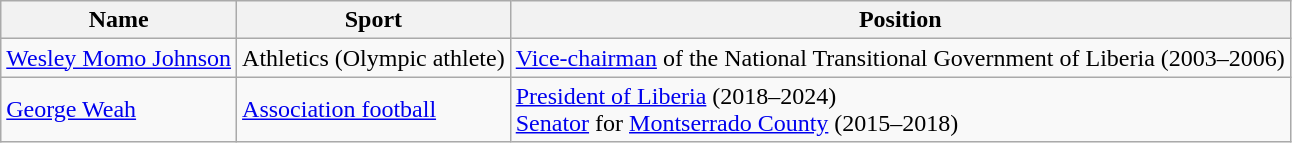<table class="wikitable">
<tr>
<th>Name</th>
<th>Sport</th>
<th>Position</th>
</tr>
<tr>
<td data-sort-value="Johnson, Wesley Momo"><a href='#'>Wesley Momo Johnson</a></td>
<td>Athletics (Olympic athlete)</td>
<td><a href='#'>Vice-chairman</a> of the National Transitional Government of Liberia (2003–2006)</td>
</tr>
<tr>
<td data-sort-value="Weah,George"><a href='#'>George Weah</a></td>
<td><a href='#'>Association football</a></td>
<td><a href='#'>President of Liberia</a> (2018–2024)<br><a href='#'>Senator</a> for <a href='#'>Montserrado County</a> (2015–2018)</td>
</tr>
</table>
